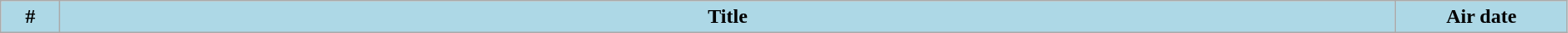<table class="wikitable plainrowheaders" style="width:99%; background:#fff;">
<tr>
<th style="background:#add8e6; width:40px;">#</th>
<th style="background: #add8e6;">Title</th>
<th style="background:#add8e6; width:130px;">Air date<br>
</th>
</tr>
</table>
